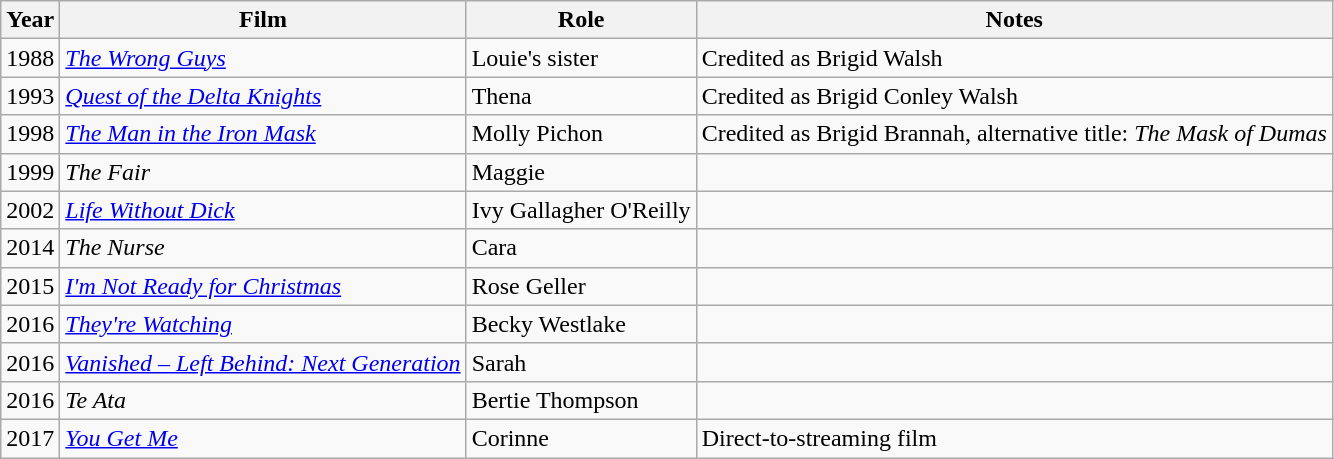<table class="wikitable sortable">
<tr>
<th scope="col">Year</th>
<th scope="col">Film</th>
<th scope="col">Role</th>
<th class="unsortable">Notes</th>
</tr>
<tr>
<td>1988</td>
<td><em><a href='#'>The Wrong Guys</a></em></td>
<td>Louie's sister</td>
<td>Credited as Brigid Walsh</td>
</tr>
<tr>
<td>1993</td>
<td><em><a href='#'>Quest of the Delta Knights</a></em></td>
<td>Thena</td>
<td>Credited as Brigid Conley Walsh</td>
</tr>
<tr>
<td>1998</td>
<td><em><a href='#'>The Man in the Iron Mask</a></em></td>
<td>Molly Pichon</td>
<td>Credited as Brigid Brannah, alternative title: <em>The Mask of Dumas</em></td>
</tr>
<tr>
<td>1999</td>
<td><em>The Fair</em></td>
<td>Maggie</td>
<td></td>
</tr>
<tr>
<td>2002</td>
<td><em><a href='#'>Life Without Dick</a></em></td>
<td>Ivy Gallagher O'Reilly</td>
<td></td>
</tr>
<tr>
<td>2014</td>
<td><em>The Nurse</em></td>
<td>Cara</td>
<td></td>
</tr>
<tr>
<td>2015</td>
<td><em><a href='#'>I'm Not Ready for Christmas</a></em></td>
<td>Rose Geller</td>
<td></td>
</tr>
<tr>
<td>2016</td>
<td><em><a href='#'>They're Watching</a></em></td>
<td>Becky Westlake</td>
<td></td>
</tr>
<tr>
<td>2016</td>
<td><em><a href='#'>Vanished – Left Behind: Next Generation</a></em></td>
<td>Sarah</td>
<td></td>
</tr>
<tr>
<td>2016</td>
<td><em>Te Ata</em></td>
<td>Bertie Thompson</td>
<td></td>
</tr>
<tr>
<td>2017</td>
<td><em><a href='#'>You Get Me</a></em></td>
<td>Corinne</td>
<td>Direct-to-streaming film</td>
</tr>
</table>
